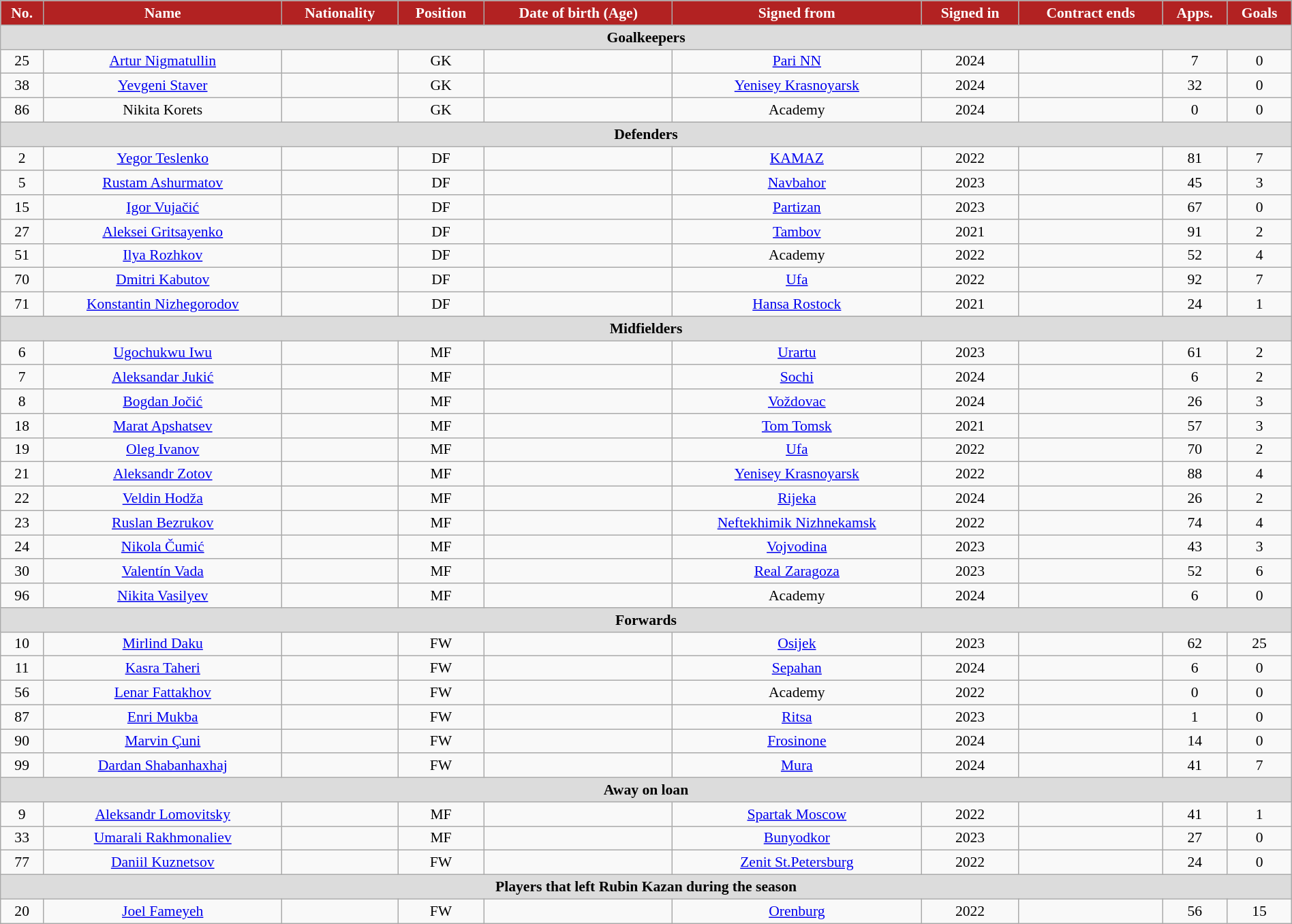<table class="wikitable"  style="text-align:center; font-size:90%; width:100%;">
<tr>
<th style="background:#B22222; color:white; text-align:center;">No.</th>
<th style="background:#B22222; color:white; text-align:center;">Name</th>
<th style="background:#B22222; color:white; text-align:center;">Nationality</th>
<th style="background:#B22222; color:white; text-align:center;">Position</th>
<th style="background:#B22222; color:white; text-align:center;">Date of birth (Age)</th>
<th style="background:#B22222; color:white; text-align:center;">Signed from</th>
<th style="background:#B22222; color:white; text-align:center;">Signed in</th>
<th style="background:#B22222; color:white; text-align:center;">Contract ends</th>
<th style="background:#B22222; color:white; text-align:center;">Apps.</th>
<th style="background:#B22222; color:white; text-align:center;">Goals</th>
</tr>
<tr>
<th colspan="11"  style="background:#dcdcdc; text-align:center;">Goalkeepers</th>
</tr>
<tr>
<td>25</td>
<td><a href='#'>Artur Nigmatullin</a></td>
<td></td>
<td>GK</td>
<td></td>
<td><a href='#'>Pari NN</a></td>
<td>2024</td>
<td></td>
<td>7</td>
<td>0</td>
</tr>
<tr>
<td>38</td>
<td><a href='#'>Yevgeni Staver</a></td>
<td></td>
<td>GK</td>
<td></td>
<td><a href='#'>Yenisey Krasnoyarsk</a></td>
<td>2024</td>
<td></td>
<td>32</td>
<td>0</td>
</tr>
<tr>
<td>86</td>
<td>Nikita Korets</td>
<td></td>
<td>GK</td>
<td></td>
<td>Academy</td>
<td>2024</td>
<td></td>
<td>0</td>
<td>0</td>
</tr>
<tr>
<th colspan="11"  style="background:#dcdcdc; text-align:center;">Defenders</th>
</tr>
<tr>
<td>2</td>
<td><a href='#'>Yegor Teslenko</a></td>
<td></td>
<td>DF</td>
<td></td>
<td><a href='#'>KAMAZ</a></td>
<td>2022</td>
<td></td>
<td>81</td>
<td>7</td>
</tr>
<tr>
<td>5</td>
<td><a href='#'>Rustam Ashurmatov</a></td>
<td></td>
<td>DF</td>
<td></td>
<td><a href='#'>Navbahor</a></td>
<td>2023</td>
<td></td>
<td>45</td>
<td>3</td>
</tr>
<tr>
<td>15</td>
<td><a href='#'>Igor Vujačić</a></td>
<td></td>
<td>DF</td>
<td></td>
<td><a href='#'>Partizan</a></td>
<td>2023</td>
<td></td>
<td>67</td>
<td>0</td>
</tr>
<tr>
<td>27</td>
<td><a href='#'>Aleksei Gritsayenko</a></td>
<td></td>
<td>DF</td>
<td></td>
<td><a href='#'>Tambov</a></td>
<td>2021</td>
<td></td>
<td>91</td>
<td>2</td>
</tr>
<tr>
<td>51</td>
<td><a href='#'>Ilya Rozhkov</a></td>
<td></td>
<td>DF</td>
<td></td>
<td>Academy</td>
<td>2022</td>
<td></td>
<td>52</td>
<td>4</td>
</tr>
<tr>
<td>70</td>
<td><a href='#'>Dmitri Kabutov</a></td>
<td></td>
<td>DF</td>
<td></td>
<td><a href='#'>Ufa</a></td>
<td>2022</td>
<td></td>
<td>92</td>
<td>7</td>
</tr>
<tr>
<td>71</td>
<td><a href='#'>Konstantin Nizhegorodov</a></td>
<td></td>
<td>DF</td>
<td></td>
<td><a href='#'>Hansa Rostock</a></td>
<td>2021</td>
<td></td>
<td>24</td>
<td>1</td>
</tr>
<tr>
<th colspan="11"  style="background:#dcdcdc; text-align:center;">Midfielders</th>
</tr>
<tr>
<td>6</td>
<td><a href='#'>Ugochukwu Iwu</a></td>
<td></td>
<td>MF</td>
<td></td>
<td><a href='#'>Urartu</a></td>
<td>2023</td>
<td></td>
<td>61</td>
<td>2</td>
</tr>
<tr>
<td>7</td>
<td><a href='#'>Aleksandar Jukić</a></td>
<td></td>
<td>MF</td>
<td></td>
<td><a href='#'>Sochi</a></td>
<td>2024</td>
<td></td>
<td>6</td>
<td>2</td>
</tr>
<tr>
<td>8</td>
<td><a href='#'>Bogdan Jočić</a></td>
<td></td>
<td>MF</td>
<td></td>
<td><a href='#'>Voždovac</a></td>
<td>2024</td>
<td></td>
<td>26</td>
<td>3</td>
</tr>
<tr>
<td>18</td>
<td><a href='#'>Marat Apshatsev</a></td>
<td></td>
<td>MF</td>
<td></td>
<td><a href='#'>Tom Tomsk</a></td>
<td>2021</td>
<td></td>
<td>57</td>
<td>3</td>
</tr>
<tr>
<td>19</td>
<td><a href='#'>Oleg Ivanov</a></td>
<td></td>
<td>MF</td>
<td></td>
<td><a href='#'>Ufa</a></td>
<td>2022</td>
<td></td>
<td>70</td>
<td>2</td>
</tr>
<tr>
<td>21</td>
<td><a href='#'>Aleksandr Zotov</a></td>
<td></td>
<td>MF</td>
<td></td>
<td><a href='#'>Yenisey Krasnoyarsk</a></td>
<td>2022</td>
<td></td>
<td>88</td>
<td>4</td>
</tr>
<tr>
<td>22</td>
<td><a href='#'>Veldin Hodža</a></td>
<td></td>
<td>MF</td>
<td></td>
<td><a href='#'>Rijeka</a></td>
<td>2024</td>
<td></td>
<td>26</td>
<td>2</td>
</tr>
<tr>
<td>23</td>
<td><a href='#'>Ruslan Bezrukov</a></td>
<td></td>
<td>MF</td>
<td></td>
<td><a href='#'>Neftekhimik Nizhnekamsk</a></td>
<td>2022</td>
<td></td>
<td>74</td>
<td>4</td>
</tr>
<tr>
<td>24</td>
<td><a href='#'>Nikola Čumić</a></td>
<td></td>
<td>MF</td>
<td></td>
<td><a href='#'>Vojvodina</a></td>
<td>2023</td>
<td></td>
<td>43</td>
<td>3</td>
</tr>
<tr>
<td>30</td>
<td><a href='#'>Valentín Vada</a></td>
<td></td>
<td>MF</td>
<td></td>
<td><a href='#'>Real Zaragoza</a></td>
<td>2023</td>
<td></td>
<td>52</td>
<td>6</td>
</tr>
<tr>
<td>96</td>
<td><a href='#'>Nikita Vasilyev</a></td>
<td></td>
<td>MF</td>
<td></td>
<td>Academy</td>
<td>2024</td>
<td></td>
<td>6</td>
<td>0</td>
</tr>
<tr>
<th colspan="11"  style="background:#dcdcdc; text-align:center;">Forwards</th>
</tr>
<tr>
<td>10</td>
<td><a href='#'>Mirlind Daku</a></td>
<td></td>
<td>FW</td>
<td></td>
<td><a href='#'>Osijek</a></td>
<td>2023</td>
<td></td>
<td>62</td>
<td>25</td>
</tr>
<tr>
<td>11</td>
<td><a href='#'>Kasra Taheri</a></td>
<td></td>
<td>FW</td>
<td></td>
<td><a href='#'>Sepahan</a></td>
<td>2024</td>
<td></td>
<td>6</td>
<td>0</td>
</tr>
<tr>
<td>56</td>
<td><a href='#'>Lenar Fattakhov</a></td>
<td></td>
<td>FW</td>
<td></td>
<td>Academy</td>
<td>2022</td>
<td></td>
<td>0</td>
<td>0</td>
</tr>
<tr>
<td>87</td>
<td><a href='#'>Enri Mukba</a></td>
<td></td>
<td>FW</td>
<td></td>
<td><a href='#'>Ritsa</a></td>
<td>2023</td>
<td></td>
<td>1</td>
<td>0</td>
</tr>
<tr>
<td>90</td>
<td><a href='#'>Marvin Çuni</a></td>
<td></td>
<td>FW</td>
<td></td>
<td><a href='#'>Frosinone</a></td>
<td>2024</td>
<td></td>
<td>14</td>
<td>0</td>
</tr>
<tr>
<td>99</td>
<td><a href='#'>Dardan Shabanhaxhaj</a></td>
<td></td>
<td>FW</td>
<td></td>
<td><a href='#'>Mura</a></td>
<td>2024</td>
<td></td>
<td>41</td>
<td>7</td>
</tr>
<tr>
<th colspan="11"  style="background:#dcdcdc; text-align:center;">Away on loan</th>
</tr>
<tr>
<td>9</td>
<td><a href='#'>Aleksandr Lomovitsky</a></td>
<td></td>
<td>MF</td>
<td></td>
<td><a href='#'>Spartak Moscow</a></td>
<td>2022</td>
<td></td>
<td>41</td>
<td>1</td>
</tr>
<tr>
<td>33</td>
<td><a href='#'>Umarali Rakhmonaliev</a></td>
<td></td>
<td>MF</td>
<td></td>
<td><a href='#'>Bunyodkor</a></td>
<td>2023</td>
<td></td>
<td>27</td>
<td>0</td>
</tr>
<tr>
<td>77</td>
<td><a href='#'>Daniil Kuznetsov</a></td>
<td></td>
<td>FW</td>
<td></td>
<td><a href='#'>Zenit St.Petersburg</a></td>
<td>2022</td>
<td></td>
<td>24</td>
<td>0</td>
</tr>
<tr>
<th colspan="11"  style="background:#dcdcdc; text-align:center;">Players that left Rubin Kazan during the season</th>
</tr>
<tr>
<td>20</td>
<td><a href='#'>Joel Fameyeh</a></td>
<td></td>
<td>FW</td>
<td></td>
<td><a href='#'>Orenburg</a></td>
<td>2022</td>
<td></td>
<td>56</td>
<td>15</td>
</tr>
</table>
